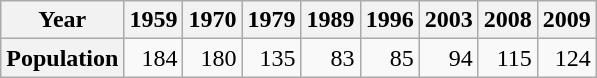<table class="wikitable" style="text-align:right">
<tr>
<th>Year</th>
<th>1959</th>
<th>1970</th>
<th>1979</th>
<th>1989</th>
<th>1996</th>
<th>2003</th>
<th>2008</th>
<th>2009</th>
</tr>
<tr>
<th>Population</th>
<td>184</td>
<td>180</td>
<td>135</td>
<td>83</td>
<td>85</td>
<td>94</td>
<td>115</td>
<td>124</td>
</tr>
</table>
